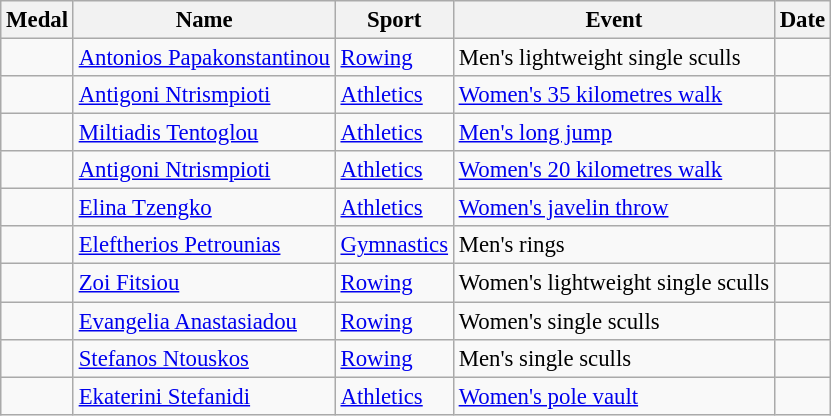<table class="wikitable sortable" style="font-size: 95%;">
<tr>
<th>Medal</th>
<th>Name</th>
<th>Sport</th>
<th>Event</th>
<th>Date</th>
</tr>
<tr>
<td></td>
<td><a href='#'>Antonios Papakonstantinou</a></td>
<td><a href='#'>Rowing</a></td>
<td>Men's lightweight single sculls</td>
<td></td>
</tr>
<tr>
<td></td>
<td><a href='#'>Antigoni Ntrismpioti</a></td>
<td><a href='#'>Athletics</a></td>
<td><a href='#'>Women's 35 kilometres walk</a></td>
<td></td>
</tr>
<tr>
<td></td>
<td><a href='#'>Miltiadis Tentoglou</a></td>
<td><a href='#'>Athletics</a></td>
<td><a href='#'>Men's long jump</a></td>
<td></td>
</tr>
<tr>
<td></td>
<td><a href='#'>Antigoni Ntrismpioti</a></td>
<td><a href='#'>Athletics</a></td>
<td><a href='#'>Women's 20 kilometres walk</a></td>
<td></td>
</tr>
<tr>
<td></td>
<td><a href='#'>Elina Tzengko</a></td>
<td><a href='#'>Athletics</a></td>
<td><a href='#'>Women's javelin throw</a></td>
<td></td>
</tr>
<tr>
<td></td>
<td><a href='#'>Eleftherios Petrounias</a></td>
<td><a href='#'>Gymnastics</a></td>
<td>Men's rings</td>
<td></td>
</tr>
<tr>
<td></td>
<td><a href='#'>Zoi Fitsiou</a></td>
<td><a href='#'>Rowing</a></td>
<td>Women's lightweight single sculls</td>
<td></td>
</tr>
<tr>
<td></td>
<td><a href='#'>Evangelia Anastasiadou</a></td>
<td><a href='#'>Rowing</a></td>
<td>Women's single sculls</td>
<td></td>
</tr>
<tr>
<td></td>
<td><a href='#'>Stefanos Ntouskos</a></td>
<td><a href='#'>Rowing</a></td>
<td>Men's single sculls</td>
<td></td>
</tr>
<tr>
<td></td>
<td><a href='#'>Ekaterini Stefanidi</a></td>
<td><a href='#'>Athletics</a></td>
<td><a href='#'>Women's pole vault</a></td>
<td></td>
</tr>
</table>
